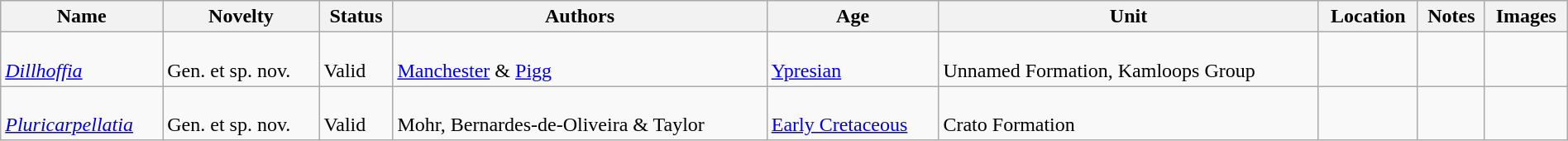<table class="wikitable sortable" align="center" width="100%">
<tr>
<th>Name</th>
<th>Novelty</th>
<th>Status</th>
<th>Authors</th>
<th>Age</th>
<th>Unit</th>
<th>Location</th>
<th>Notes</th>
<th>Images</th>
</tr>
<tr>
<td><br><em><a href='#'>Dillhoffia</a></em></td>
<td><br>Gen. et sp. nov.</td>
<td><br>Valid</td>
<td><br><a href='#'>Manchester</a> & <a href='#'>Pigg</a></td>
<td><br><a href='#'>Ypresian</a></td>
<td><br>Unnamed Formation, Kamloops Group</td>
<td><br></td>
<td></td>
<td><br></td>
</tr>
<tr>
<td><br><em><a href='#'>Pluricarpellatia</a></em></td>
<td><br>Gen. et sp. nov.</td>
<td><br>Valid</td>
<td><br>Mohr, Bernardes-de-Oliveira & Taylor</td>
<td><br><a href='#'>Early Cretaceous</a></td>
<td><br>Crato Formation</td>
<td><br></td>
<td></td>
<td></td>
</tr>
</table>
